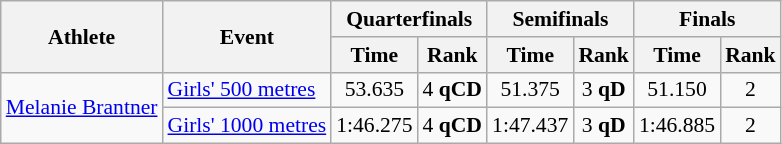<table class="wikitable" style="font-size:90%;">
<tr>
<th rowspan=2>Athlete</th>
<th rowspan=2>Event</th>
<th colspan=2>Quarterfinals</th>
<th colspan=2>Semifinals</th>
<th colspan=2>Finals</th>
</tr>
<tr>
<th>Time</th>
<th>Rank</th>
<th>Time</th>
<th>Rank</th>
<th>Time</th>
<th>Rank</th>
</tr>
<tr>
<td rowspan=2><a href='#'>Melanie Brantner</a></td>
<td><a href='#'>Girls' 500 metres</a></td>
<td align=center>53.635</td>
<td align=center>4 <strong>qCD</strong></td>
<td align=center>51.375</td>
<td align=center>3 <strong>qD</strong></td>
<td align=center>51.150</td>
<td align=center>2</td>
</tr>
<tr>
<td><a href='#'>Girls' 1000 metres</a></td>
<td align=center>1:46.275</td>
<td align=center>4 <strong>qCD</strong></td>
<td align=center>1:47.437</td>
<td align=center>3 <strong>qD</strong></td>
<td align=center>1:46.885</td>
<td align=center>2</td>
</tr>
</table>
